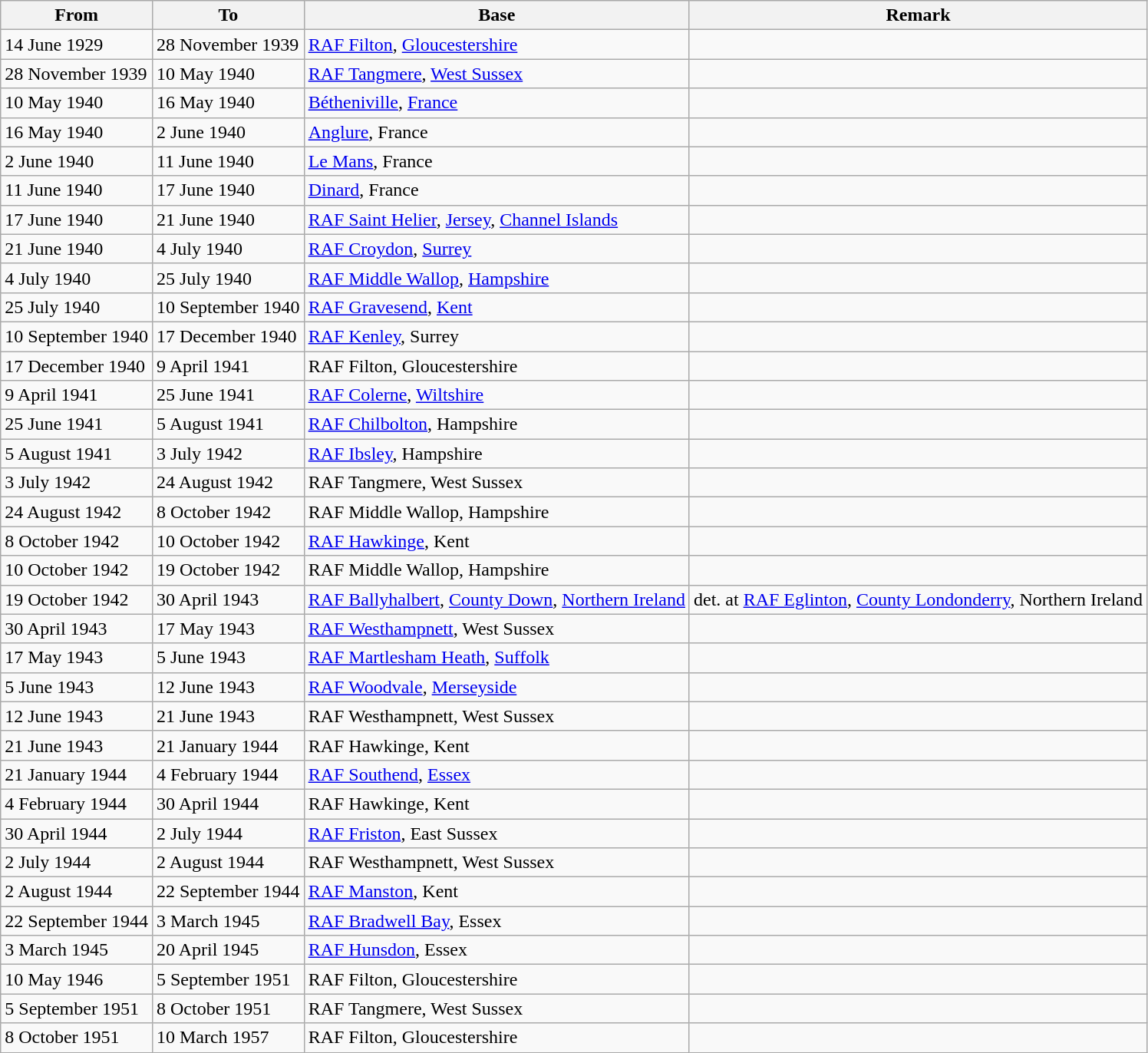<table class="wikitable">
<tr>
<th>From</th>
<th>To</th>
<th>Base</th>
<th>Remark</th>
</tr>
<tr>
<td>14 June 1929</td>
<td>28 November 1939</td>
<td><a href='#'>RAF Filton</a>, <a href='#'>Gloucestershire</a></td>
<td></td>
</tr>
<tr>
<td>28 November 1939</td>
<td>10 May 1940</td>
<td><a href='#'>RAF Tangmere</a>, <a href='#'>West Sussex</a></td>
<td></td>
</tr>
<tr>
<td>10 May 1940</td>
<td>16 May 1940</td>
<td><a href='#'>Bétheniville</a>, <a href='#'>France</a></td>
<td></td>
</tr>
<tr>
<td>16 May 1940</td>
<td>2 June 1940</td>
<td><a href='#'>Anglure</a>, France</td>
<td></td>
</tr>
<tr>
<td>2 June 1940</td>
<td>11 June 1940</td>
<td><a href='#'>Le Mans</a>, France</td>
<td></td>
</tr>
<tr>
<td>11 June 1940</td>
<td>17 June 1940</td>
<td><a href='#'>Dinard</a>, France</td>
<td></td>
</tr>
<tr>
<td>17 June 1940</td>
<td>21 June 1940</td>
<td><a href='#'>RAF Saint Helier</a>, <a href='#'>Jersey</a>, <a href='#'>Channel Islands</a></td>
<td></td>
</tr>
<tr>
<td>21 June 1940</td>
<td>4 July 1940</td>
<td><a href='#'>RAF Croydon</a>, <a href='#'>Surrey</a></td>
<td></td>
</tr>
<tr>
<td>4 July 1940</td>
<td>25 July 1940</td>
<td><a href='#'>RAF Middle Wallop</a>, <a href='#'>Hampshire</a></td>
<td></td>
</tr>
<tr>
<td>25 July 1940</td>
<td>10 September 1940</td>
<td><a href='#'>RAF Gravesend</a>, <a href='#'>Kent</a></td>
<td></td>
</tr>
<tr>
<td>10 September 1940</td>
<td>17 December 1940</td>
<td><a href='#'>RAF Kenley</a>, Surrey</td>
<td></td>
</tr>
<tr>
<td>17 December 1940</td>
<td>9 April 1941</td>
<td>RAF Filton, Gloucestershire</td>
<td></td>
</tr>
<tr>
<td>9 April 1941</td>
<td>25 June 1941</td>
<td><a href='#'>RAF Colerne</a>, <a href='#'>Wiltshire</a></td>
<td></td>
</tr>
<tr>
<td>25 June 1941</td>
<td>5 August 1941</td>
<td><a href='#'>RAF Chilbolton</a>, Hampshire</td>
<td></td>
</tr>
<tr>
<td>5 August 1941</td>
<td>3 July 1942</td>
<td><a href='#'>RAF Ibsley</a>, Hampshire</td>
<td></td>
</tr>
<tr>
<td>3 July 1942</td>
<td>24 August 1942</td>
<td>RAF Tangmere, West Sussex</td>
<td></td>
</tr>
<tr>
<td>24 August 1942</td>
<td>8 October 1942</td>
<td>RAF Middle Wallop, Hampshire</td>
<td></td>
</tr>
<tr>
<td>8 October 1942</td>
<td>10 October 1942</td>
<td><a href='#'>RAF Hawkinge</a>, Kent</td>
<td></td>
</tr>
<tr>
<td>10 October 1942</td>
<td>19 October 1942</td>
<td>RAF Middle Wallop, Hampshire</td>
<td></td>
</tr>
<tr>
<td>19 October 1942</td>
<td>30 April 1943</td>
<td><a href='#'>RAF Ballyhalbert</a>, <a href='#'>County Down</a>, <a href='#'>Northern Ireland</a></td>
<td>det. at <a href='#'>RAF Eglinton</a>, <a href='#'>County Londonderry</a>, Northern Ireland</td>
</tr>
<tr>
<td>30 April 1943</td>
<td>17 May 1943</td>
<td><a href='#'>RAF Westhampnett</a>, West Sussex</td>
<td></td>
</tr>
<tr>
<td>17 May 1943</td>
<td>5 June 1943</td>
<td><a href='#'>RAF Martlesham Heath</a>, <a href='#'>Suffolk</a></td>
<td></td>
</tr>
<tr>
<td>5 June 1943</td>
<td>12 June 1943</td>
<td><a href='#'>RAF Woodvale</a>, <a href='#'>Merseyside</a></td>
<td></td>
</tr>
<tr>
<td>12 June 1943</td>
<td>21 June 1943</td>
<td>RAF Westhampnett, West Sussex</td>
<td></td>
</tr>
<tr>
<td>21 June 1943</td>
<td>21 January 1944</td>
<td>RAF Hawkinge, Kent</td>
<td></td>
</tr>
<tr>
<td>21 January 1944</td>
<td>4 February 1944</td>
<td><a href='#'>RAF Southend</a>, <a href='#'>Essex</a></td>
<td></td>
</tr>
<tr>
<td>4 February 1944</td>
<td>30 April 1944</td>
<td>RAF Hawkinge, Kent</td>
<td></td>
</tr>
<tr>
<td>30 April 1944</td>
<td>2 July 1944</td>
<td><a href='#'>RAF Friston</a>, East Sussex</td>
<td></td>
</tr>
<tr>
<td>2 July 1944</td>
<td>2 August 1944</td>
<td>RAF Westhampnett, West Sussex</td>
<td></td>
</tr>
<tr>
<td>2 August 1944</td>
<td>22 September 1944</td>
<td><a href='#'>RAF Manston</a>, Kent</td>
<td></td>
</tr>
<tr>
<td>22 September 1944</td>
<td>3 March 1945</td>
<td><a href='#'>RAF Bradwell Bay</a>, Essex</td>
<td></td>
</tr>
<tr>
<td>3 March 1945</td>
<td>20 April 1945</td>
<td><a href='#'>RAF Hunsdon</a>, Essex</td>
</tr>
<tr>
<td>10 May 1946</td>
<td>5 September 1951</td>
<td>RAF Filton, Gloucestershire</td>
<td></td>
</tr>
<tr>
<td>5 September 1951</td>
<td>8 October 1951</td>
<td>RAF Tangmere, West Sussex</td>
<td></td>
</tr>
<tr>
<td>8 October 1951</td>
<td>10 March 1957</td>
<td>RAF Filton, Gloucestershire</td>
<td></td>
</tr>
</table>
